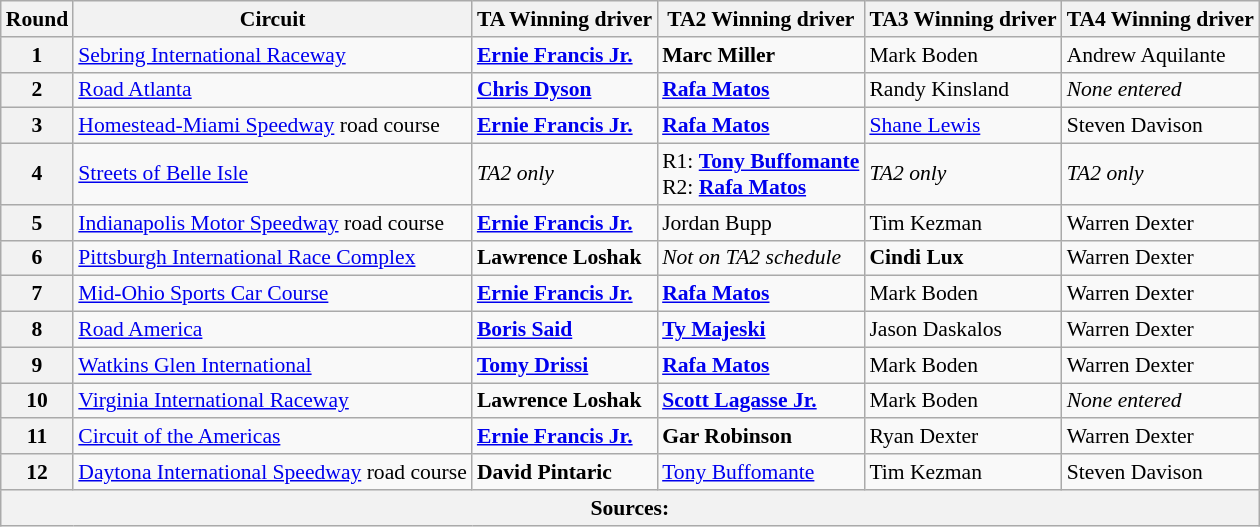<table class="wikitable" style="font-size: 90%;">
<tr>
<th>Round</th>
<th>Circuit</th>
<th>TA Winning driver</th>
<th>TA2 Winning driver</th>
<th>TA3 Winning driver</th>
<th>TA4 Winning driver</th>
</tr>
<tr>
<th>1</th>
<td><a href='#'>Sebring International Raceway</a></td>
<td> <strong><a href='#'>Ernie Francis Jr.</a></strong></td>
<td> <strong>Marc Miller</strong></td>
<td> Mark Boden</td>
<td> Andrew Aquilante</td>
</tr>
<tr>
<th>2</th>
<td><a href='#'>Road Atlanta</a></td>
<td> <strong><a href='#'>Chris Dyson</a></strong></td>
<td> <strong><a href='#'>Rafa Matos</a></strong></td>
<td> Randy Kinsland</td>
<td><em>None entered</em></td>
</tr>
<tr>
<th>3</th>
<td><a href='#'>Homestead-Miami Speedway</a> road course</td>
<td> <strong><a href='#'>Ernie Francis Jr.</a></strong></td>
<td> <strong><a href='#'>Rafa Matos</a></strong></td>
<td> <a href='#'>Shane Lewis</a></td>
<td> Steven Davison</td>
</tr>
<tr>
<th>4</th>
<td><a href='#'>Streets of Belle Isle</a></td>
<td><em>TA2 only</em></td>
<td>R1:  <strong><a href='#'>Tony Buffomante</a></strong><br>R2:  <strong><a href='#'>Rafa Matos</a></strong></td>
<td><em>TA2 only</em></td>
<td><em>TA2 only</em></td>
</tr>
<tr>
<th>5</th>
<td><a href='#'>Indianapolis Motor Speedway</a> road course</td>
<td> <strong><a href='#'>Ernie Francis Jr.</a></strong></td>
<td> Jordan Bupp</td>
<td> Tim Kezman</td>
<td> Warren Dexter</td>
</tr>
<tr>
<th>6</th>
<td><a href='#'>Pittsburgh International Race Complex</a></td>
<td> <strong>Lawrence Loshak</strong></td>
<td><em>Not on TA2 schedule</em></td>
<td> <strong>Cindi Lux</strong></td>
<td> Warren Dexter</td>
</tr>
<tr>
<th>7</th>
<td><a href='#'>Mid-Ohio Sports Car Course</a></td>
<td> <strong><a href='#'>Ernie Francis Jr.</a></strong></td>
<td> <strong><a href='#'>Rafa Matos</a></strong></td>
<td> Mark Boden</td>
<td> Warren Dexter</td>
</tr>
<tr>
<th>8</th>
<td><a href='#'>Road America</a></td>
<td> <strong><a href='#'>Boris Said</a></strong></td>
<td> <strong><a href='#'>Ty Majeski</a></strong></td>
<td> Jason Daskalos</td>
<td> Warren Dexter</td>
</tr>
<tr>
<th>9</th>
<td><a href='#'>Watkins Glen International</a></td>
<td> <strong><a href='#'>Tomy Drissi</a></strong></td>
<td> <strong><a href='#'>Rafa Matos</a></strong></td>
<td> Mark Boden</td>
<td> Warren Dexter</td>
</tr>
<tr>
<th>10</th>
<td><a href='#'>Virginia International Raceway</a></td>
<td> <strong>Lawrence Loshak</strong></td>
<td> <strong><a href='#'>Scott Lagasse Jr.</a></strong></td>
<td> Mark Boden</td>
<td><em>None entered</em></td>
</tr>
<tr>
<th>11</th>
<td><a href='#'>Circuit of the Americas</a></td>
<td> <strong><a href='#'>Ernie Francis Jr.</a></strong></td>
<td> <strong>Gar Robinson</strong></td>
<td> Ryan Dexter</td>
<td> Warren Dexter</td>
</tr>
<tr>
<th>12</th>
<td><a href='#'>Daytona International Speedway</a> road course</td>
<td> <strong>David Pintaric</strong></td>
<td> <a href='#'>Tony Buffomante</a></td>
<td> Tim Kezman</td>
<td> Steven Davison</td>
</tr>
<tr>
<th colspan=6>Sources:</th>
</tr>
</table>
